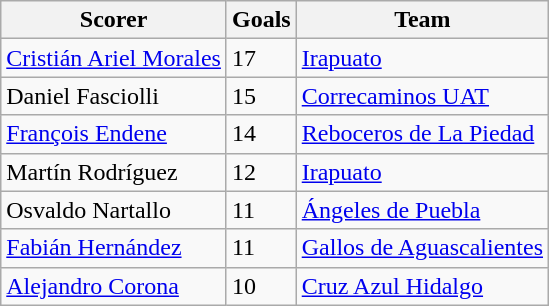<table class="wikitable">
<tr>
<th>Scorer</th>
<th>Goals</th>
<th>Team</th>
</tr>
<tr>
<td> <a href='#'>Cristián Ariel Morales</a></td>
<td>17</td>
<td><a href='#'>Irapuato</a></td>
</tr>
<tr>
<td> Daniel Fasciolli</td>
<td>15</td>
<td><a href='#'>Correcaminos UAT</a></td>
</tr>
<tr>
<td> <a href='#'>François Endene</a></td>
<td>14</td>
<td><a href='#'>Reboceros de La Piedad</a></td>
</tr>
<tr>
<td> Martín Rodríguez</td>
<td>12</td>
<td><a href='#'>Irapuato</a></td>
</tr>
<tr>
<td> Osvaldo Nartallo</td>
<td>11</td>
<td><a href='#'>Ángeles de Puebla</a></td>
</tr>
<tr>
<td> <a href='#'>Fabián Hernández</a></td>
<td>11</td>
<td><a href='#'>Gallos de Aguascalientes</a></td>
</tr>
<tr>
<td> <a href='#'>Alejandro Corona</a></td>
<td>10</td>
<td><a href='#'>Cruz Azul Hidalgo</a></td>
</tr>
</table>
